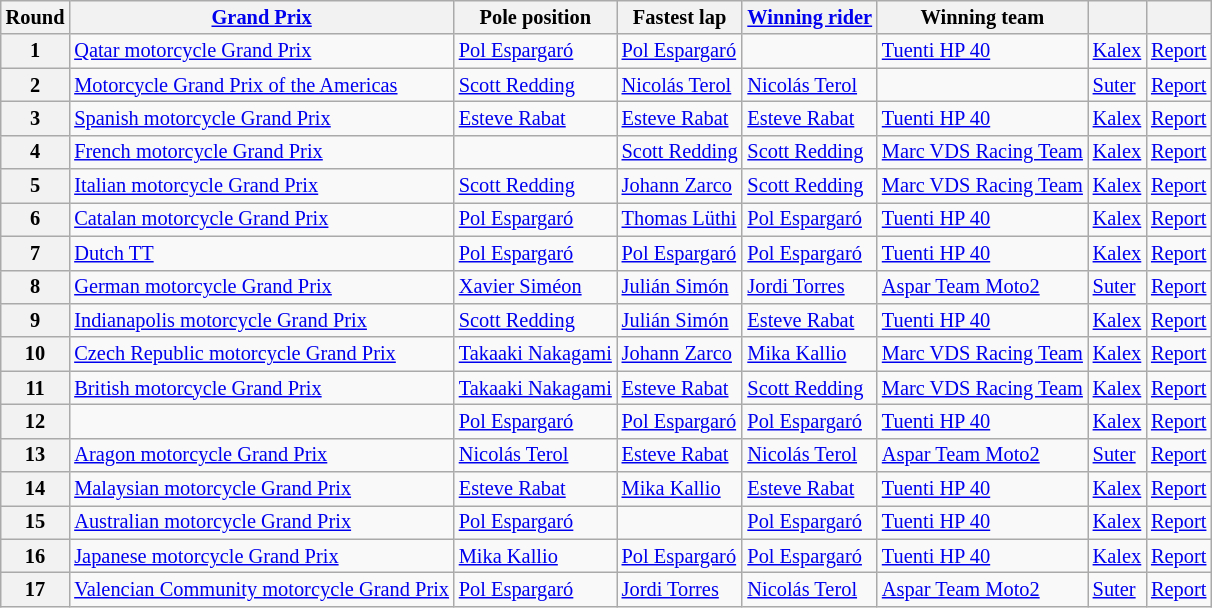<table class="wikitable sortable" style="font-size: 85%">
<tr>
<th>Round</th>
<th><a href='#'>Grand Prix</a></th>
<th>Pole position</th>
<th>Fastest lap</th>
<th><a href='#'>Winning rider</a></th>
<th>Winning team</th>
<th></th>
<th class="unsortable"></th>
</tr>
<tr>
<th>1</th>
<td> <a href='#'>Qatar motorcycle Grand Prix</a></td>
<td> <a href='#'>Pol Espargaró</a></td>
<td> <a href='#'>Pol Espargaró</a></td>
<td></td>
<td> <a href='#'>Tuenti HP 40</a></td>
<td> <a href='#'>Kalex</a></td>
<td><a href='#'>Report</a></td>
</tr>
<tr>
<th>2</th>
<td> <a href='#'>Motorcycle Grand Prix of the Americas</a></td>
<td> <a href='#'>Scott Redding</a></td>
<td> <a href='#'>Nicolás Terol</a></td>
<td> <a href='#'>Nicolás Terol</a></td>
<td></td>
<td> <a href='#'>Suter</a></td>
<td><a href='#'>Report</a></td>
</tr>
<tr>
<th>3</th>
<td> <a href='#'>Spanish motorcycle Grand Prix</a></td>
<td> <a href='#'>Esteve Rabat</a></td>
<td> <a href='#'>Esteve Rabat</a></td>
<td> <a href='#'>Esteve Rabat</a></td>
<td> <a href='#'>Tuenti HP 40</a></td>
<td> <a href='#'>Kalex</a></td>
<td><a href='#'>Report</a></td>
</tr>
<tr>
<th>4</th>
<td> <a href='#'>French motorcycle Grand Prix</a></td>
<td></td>
<td> <a href='#'>Scott Redding</a></td>
<td> <a href='#'>Scott Redding</a></td>
<td> <a href='#'>Marc VDS Racing Team</a></td>
<td> <a href='#'>Kalex</a></td>
<td><a href='#'>Report</a></td>
</tr>
<tr>
<th>5</th>
<td> <a href='#'>Italian motorcycle Grand Prix</a></td>
<td> <a href='#'>Scott Redding</a></td>
<td> <a href='#'>Johann Zarco</a></td>
<td> <a href='#'>Scott Redding</a></td>
<td> <a href='#'>Marc VDS Racing Team</a></td>
<td> <a href='#'>Kalex</a></td>
<td><a href='#'>Report</a></td>
</tr>
<tr>
<th>6</th>
<td> <a href='#'>Catalan motorcycle Grand Prix</a></td>
<td> <a href='#'>Pol Espargaró</a></td>
<td> <a href='#'>Thomas Lüthi</a></td>
<td> <a href='#'>Pol Espargaró</a></td>
<td> <a href='#'>Tuenti HP 40</a></td>
<td> <a href='#'>Kalex</a></td>
<td><a href='#'>Report</a></td>
</tr>
<tr>
<th>7</th>
<td> <a href='#'>Dutch TT</a></td>
<td> <a href='#'>Pol Espargaró</a></td>
<td> <a href='#'>Pol Espargaró</a></td>
<td> <a href='#'>Pol Espargaró</a></td>
<td> <a href='#'>Tuenti HP 40</a></td>
<td> <a href='#'>Kalex</a></td>
<td><a href='#'>Report</a></td>
</tr>
<tr>
<th>8</th>
<td> <a href='#'>German motorcycle Grand Prix</a></td>
<td> <a href='#'>Xavier Siméon</a></td>
<td> <a href='#'>Julián Simón</a></td>
<td> <a href='#'>Jordi Torres</a></td>
<td> <a href='#'>Aspar Team Moto2</a></td>
<td> <a href='#'>Suter</a></td>
<td><a href='#'>Report</a></td>
</tr>
<tr>
<th>9</th>
<td> <a href='#'>Indianapolis motorcycle Grand Prix</a></td>
<td> <a href='#'>Scott Redding</a></td>
<td> <a href='#'>Julián Simón</a></td>
<td> <a href='#'>Esteve Rabat</a></td>
<td> <a href='#'>Tuenti HP 40</a></td>
<td> <a href='#'>Kalex</a></td>
<td><a href='#'>Report</a></td>
</tr>
<tr>
<th>10</th>
<td> <a href='#'>Czech Republic motorcycle Grand Prix</a></td>
<td> <a href='#'>Takaaki Nakagami</a></td>
<td> <a href='#'>Johann Zarco</a></td>
<td> <a href='#'>Mika Kallio</a></td>
<td> <a href='#'>Marc VDS Racing Team</a></td>
<td> <a href='#'>Kalex</a></td>
<td><a href='#'>Report</a></td>
</tr>
<tr>
<th>11</th>
<td> <a href='#'>British motorcycle Grand Prix</a></td>
<td> <a href='#'>Takaaki Nakagami</a></td>
<td> <a href='#'>Esteve Rabat</a></td>
<td> <a href='#'>Scott Redding</a></td>
<td> <a href='#'>Marc VDS Racing Team</a></td>
<td> <a href='#'>Kalex</a></td>
<td><a href='#'>Report</a></td>
</tr>
<tr>
<th>12</th>
<td></td>
<td> <a href='#'>Pol Espargaró</a></td>
<td> <a href='#'>Pol Espargaró</a></td>
<td> <a href='#'>Pol Espargaró</a></td>
<td> <a href='#'>Tuenti HP 40</a></td>
<td> <a href='#'>Kalex</a></td>
<td><a href='#'>Report</a></td>
</tr>
<tr>
<th>13</th>
<td> <a href='#'>Aragon motorcycle Grand Prix</a></td>
<td> <a href='#'>Nicolás Terol</a></td>
<td> <a href='#'>Esteve Rabat</a></td>
<td> <a href='#'>Nicolás Terol</a></td>
<td> <a href='#'>Aspar Team Moto2</a></td>
<td> <a href='#'>Suter</a></td>
<td><a href='#'>Report</a></td>
</tr>
<tr>
<th>14</th>
<td> <a href='#'>Malaysian motorcycle Grand Prix</a></td>
<td> <a href='#'>Esteve Rabat</a></td>
<td> <a href='#'>Mika Kallio</a></td>
<td> <a href='#'>Esteve Rabat</a></td>
<td> <a href='#'>Tuenti HP 40</a></td>
<td> <a href='#'>Kalex</a></td>
<td><a href='#'>Report</a></td>
</tr>
<tr>
<th>15</th>
<td> <a href='#'>Australian motorcycle Grand Prix</a></td>
<td> <a href='#'>Pol Espargaró</a></td>
<td></td>
<td> <a href='#'>Pol Espargaró</a></td>
<td> <a href='#'>Tuenti HP 40</a></td>
<td> <a href='#'>Kalex</a></td>
<td><a href='#'>Report</a></td>
</tr>
<tr>
<th>16</th>
<td> <a href='#'>Japanese motorcycle Grand Prix</a></td>
<td> <a href='#'>Mika Kallio</a></td>
<td> <a href='#'>Pol Espargaró</a></td>
<td> <a href='#'>Pol Espargaró</a></td>
<td> <a href='#'>Tuenti HP 40</a></td>
<td> <a href='#'>Kalex</a></td>
<td><a href='#'>Report</a></td>
</tr>
<tr>
<th>17</th>
<td> <a href='#'>Valencian Community motorcycle Grand Prix</a></td>
<td> <a href='#'>Pol Espargaró</a></td>
<td> <a href='#'>Jordi Torres</a></td>
<td> <a href='#'>Nicolás Terol</a></td>
<td> <a href='#'>Aspar Team Moto2</a></td>
<td> <a href='#'>Suter</a></td>
<td><a href='#'>Report</a></td>
</tr>
</table>
